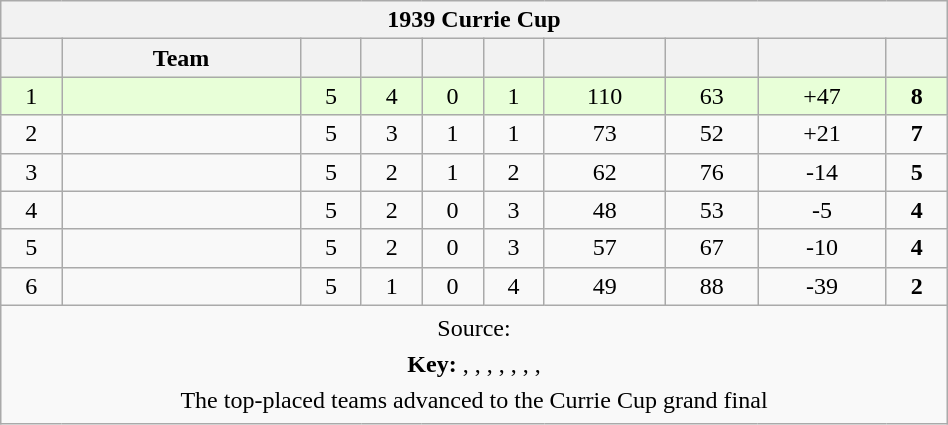<table class="wikitable" style="min-width:50%; text-align:center">
<tr>
<th colspan="100%"><strong>1939 Currie Cup</strong></th>
</tr>
<tr>
<th style="padding:0;"></th>
<th style="width:9.5em;">Team</th>
<th></th>
<th></th>
<th></th>
<th></th>
<th></th>
<th></th>
<th></th>
<th><br></th>
</tr>
<tr style="background:#E8FFD8;">
<td>1</td>
<td align=left></td>
<td>5</td>
<td>4</td>
<td>0</td>
<td>1</td>
<td>110</td>
<td>63</td>
<td>+47</td>
<td><strong>8</strong></td>
</tr>
<tr>
<td>2</td>
<td align=left></td>
<td>5</td>
<td>3</td>
<td>1</td>
<td>1</td>
<td>73</td>
<td>52</td>
<td>+21</td>
<td><strong>7</strong></td>
</tr>
<tr>
<td>3</td>
<td align=left></td>
<td>5</td>
<td>2</td>
<td>1</td>
<td>2</td>
<td>62</td>
<td>76</td>
<td>-14</td>
<td><strong>5</strong></td>
</tr>
<tr>
<td>4</td>
<td align=left></td>
<td>5</td>
<td>2</td>
<td>0</td>
<td>3</td>
<td>48</td>
<td>53</td>
<td>-5</td>
<td><strong>4</strong></td>
</tr>
<tr>
<td>5</td>
<td align></td>
<td>5</td>
<td>2</td>
<td>0</td>
<td>3</td>
<td>57</td>
<td>67</td>
<td>-10</td>
<td><strong>4</strong></td>
</tr>
<tr>
<td>6</td>
<td align></td>
<td>5</td>
<td>1</td>
<td>0</td>
<td>4</td>
<td>49</td>
<td>88</td>
<td>-39</td>
<td><strong>2</strong></td>
</tr>
<tr>
<td colspan="100%" style="line-height:1.5;"><div> Source: <br><strong>Key:</strong> , , , , , , , <br><span>The top-placed teams</span> advanced to the Currie Cup grand final
</div></td>
</tr>
</table>
